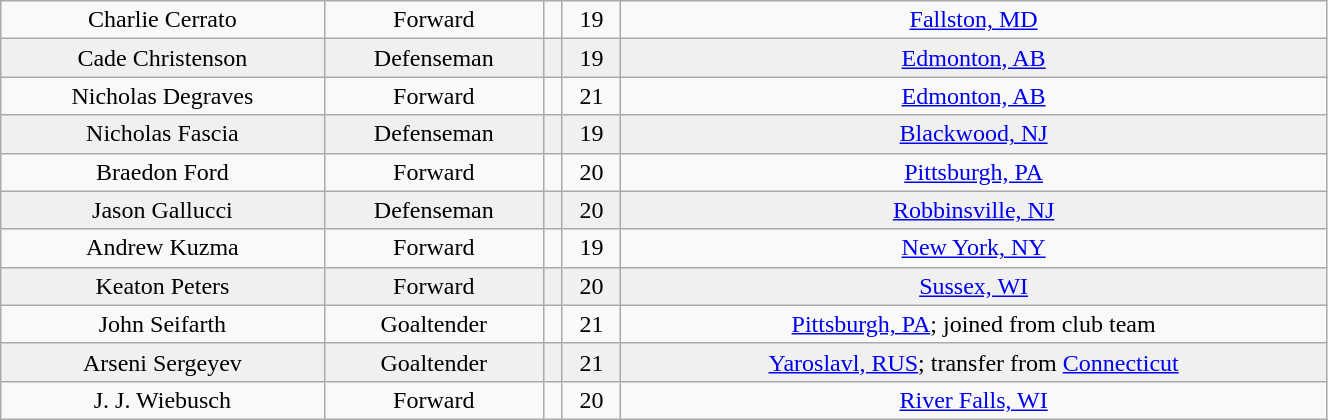<table class="wikitable" width="70%">
<tr align="center" bgcolor="">
<td>Charlie Cerrato</td>
<td>Forward</td>
<td></td>
<td>19</td>
<td><a href='#'>Fallston, MD</a></td>
</tr>
<tr align="center" bgcolor="f0f0f0">
<td>Cade Christenson</td>
<td>Defenseman</td>
<td></td>
<td>19</td>
<td><a href='#'>Edmonton, AB</a></td>
</tr>
<tr align="center" bgcolor="">
<td>Nicholas Degraves</td>
<td>Forward</td>
<td></td>
<td>21</td>
<td><a href='#'>Edmonton, AB</a></td>
</tr>
<tr align="center" bgcolor="f0f0f0">
<td>Nicholas Fascia</td>
<td>Defenseman</td>
<td></td>
<td>19</td>
<td><a href='#'>Blackwood, NJ</a></td>
</tr>
<tr align="center" bgcolor="">
<td>Braedon Ford</td>
<td>Forward</td>
<td></td>
<td>20</td>
<td><a href='#'>Pittsburgh, PA</a></td>
</tr>
<tr align="center" bgcolor="f0f0f0">
<td>Jason Gallucci</td>
<td>Defenseman</td>
<td></td>
<td>20</td>
<td><a href='#'>Robbinsville, NJ</a></td>
</tr>
<tr align="center" bgcolor="">
<td>Andrew Kuzma</td>
<td>Forward</td>
<td></td>
<td>19</td>
<td><a href='#'>New York, NY</a></td>
</tr>
<tr align="center" bgcolor="f0f0f0">
<td>Keaton Peters</td>
<td>Forward</td>
<td></td>
<td>20</td>
<td><a href='#'>Sussex, WI</a></td>
</tr>
<tr align="center" bgcolor="">
<td>John Seifarth</td>
<td>Goaltender</td>
<td></td>
<td>21</td>
<td><a href='#'>Pittsburgh, PA</a>; joined from club team</td>
</tr>
<tr align="center" bgcolor="f0f0f0">
<td>Arseni Sergeyev</td>
<td>Goaltender</td>
<td></td>
<td>21</td>
<td><a href='#'>Yaroslavl, RUS</a>; transfer from <a href='#'>Connecticut</a></td>
</tr>
<tr align="center" bgcolor="">
<td>J. J. Wiebusch</td>
<td>Forward</td>
<td></td>
<td>20</td>
<td><a href='#'>River Falls, WI</a></td>
</tr>
</table>
